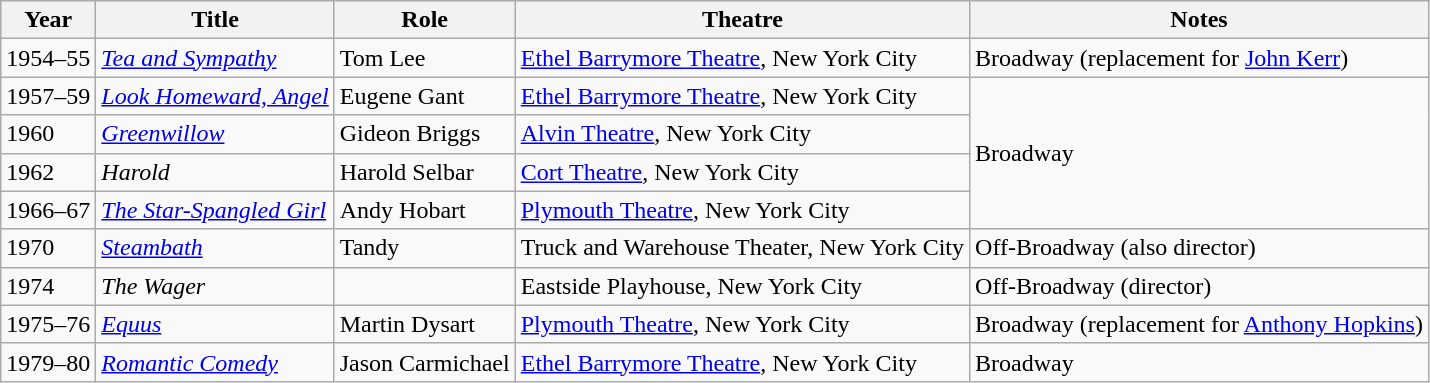<table class="wikitable sortable">
<tr>
<th>Year</th>
<th>Title</th>
<th>Role</th>
<th>Theatre</th>
<th>Notes</th>
</tr>
<tr>
<td>1954–55</td>
<td><em><a href='#'>Tea and Sympathy</a></em></td>
<td>Tom Lee</td>
<td><a href='#'>Ethel Barrymore Theatre</a>, New York City</td>
<td>Broadway (replacement for <a href='#'>John Kerr</a>)</td>
</tr>
<tr>
<td>1957–59</td>
<td><em><a href='#'>Look Homeward, Angel</a></em></td>
<td>Eugene Gant</td>
<td><a href='#'>Ethel Barrymore Theatre</a>, New York City</td>
<td rowspan="4">Broadway</td>
</tr>
<tr>
<td>1960</td>
<td><em><a href='#'>Greenwillow</a></em></td>
<td>Gideon Briggs</td>
<td><a href='#'>Alvin Theatre</a>, New York City</td>
</tr>
<tr>
<td>1962</td>
<td><em>Harold</em></td>
<td>Harold Selbar</td>
<td><a href='#'>Cort Theatre</a>, New York City</td>
</tr>
<tr>
<td>1966–67</td>
<td><em><a href='#'>The Star-Spangled Girl</a></em></td>
<td>Andy Hobart</td>
<td><a href='#'>Plymouth Theatre</a>, New York City</td>
</tr>
<tr>
<td>1970</td>
<td><em><a href='#'>Steambath</a></em></td>
<td>Tandy</td>
<td>Truck and Warehouse Theater, New York City</td>
<td>Off-Broadway (also director)</td>
</tr>
<tr>
<td>1974</td>
<td><em>The Wager</em></td>
<td></td>
<td>Eastside Playhouse, New York City</td>
<td>Off-Broadway (director)</td>
</tr>
<tr>
<td>1975–76</td>
<td><em><a href='#'>Equus</a></em></td>
<td>Martin Dysart</td>
<td><a href='#'>Plymouth Theatre</a>, New York City</td>
<td>Broadway (replacement for <a href='#'>Anthony Hopkins</a>)</td>
</tr>
<tr>
<td>1979–80</td>
<td><em><a href='#'>Romantic Comedy</a></em></td>
<td>Jason Carmichael</td>
<td><a href='#'>Ethel Barrymore Theatre</a>, New York City</td>
<td>Broadway</td>
</tr>
</table>
